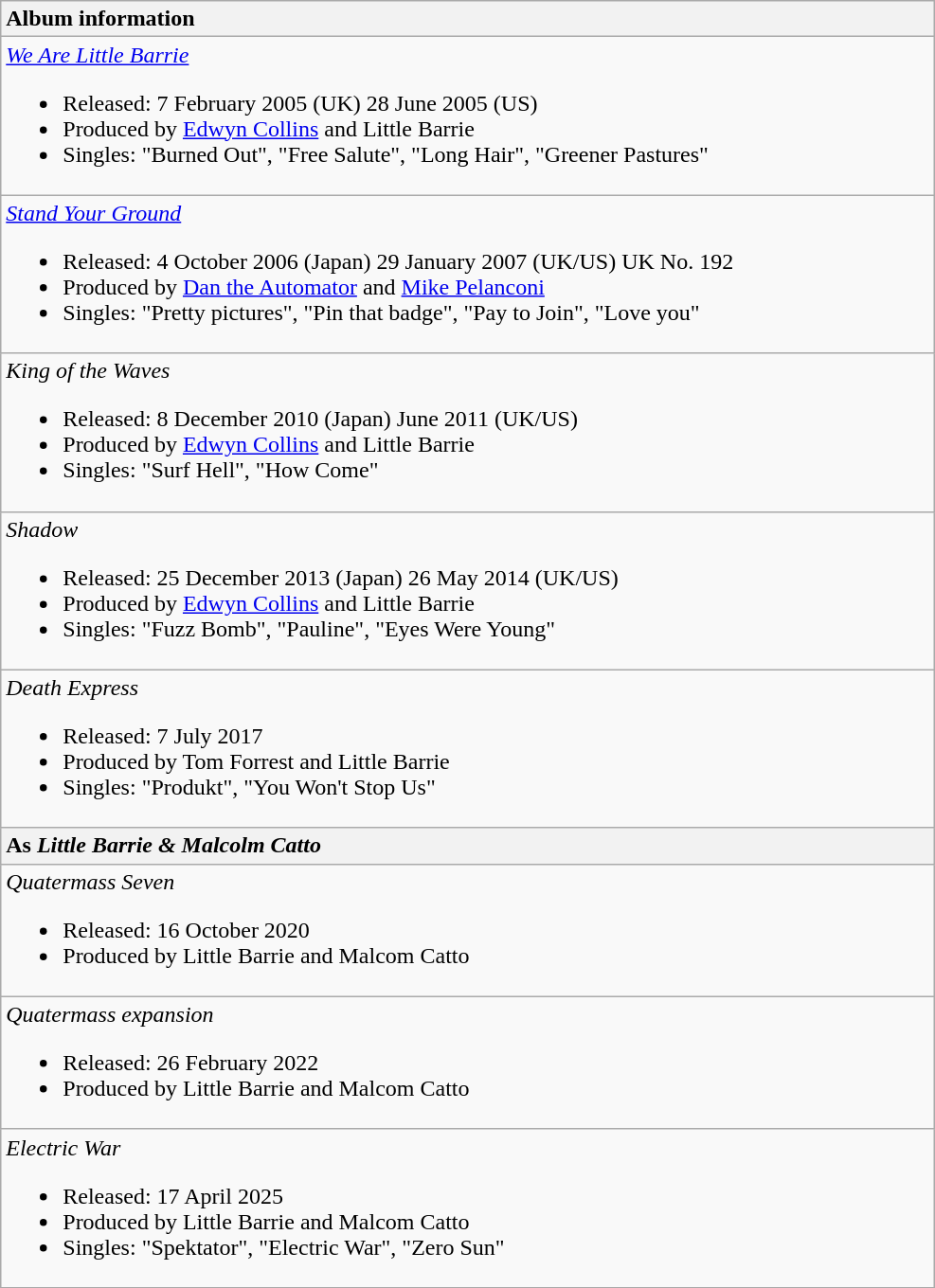<table class="wikitable">
<tr>
<th style="text-align:left; width:650px;">Album information</th>
</tr>
<tr>
<td align="left"><em><a href='#'>We Are Little Barrie</a></em><br><ul><li>Released: 7 February 2005 (UK) 28 June 2005 (US)</li><li>Produced by <a href='#'>Edwyn Collins</a> and Little Barrie</li><li>Singles: "Burned Out", "Free Salute", "Long Hair", "Greener Pastures"</li></ul></td>
</tr>
<tr>
<td align="left"><em><a href='#'>Stand Your Ground</a></em><br><ul><li>Released: 4 October 2006 (Japan) 29 January 2007 (UK/US) UK No. 192</li><li>Produced by <a href='#'>Dan the Automator</a> and <a href='#'>Mike Pelanconi</a></li><li>Singles: "Pretty pictures", "Pin that badge", "Pay to Join", "Love you"</li></ul></td>
</tr>
<tr>
<td align="left"><em>King of the Waves</em><br><ul><li>Released: 8 December 2010 (Japan) June 2011 (UK/US)</li><li>Produced by <a href='#'>Edwyn Collins</a> and Little Barrie</li><li>Singles: "Surf Hell", "How Come"</li></ul></td>
</tr>
<tr>
<td align="left"><em>Shadow</em><br><ul><li>Released: 25 December 2013 (Japan) 26 May 2014 (UK/US)</li><li>Produced by <a href='#'>Edwyn Collins</a> and Little Barrie</li><li>Singles: "Fuzz Bomb", "Pauline", "Eyes Were Young"</li></ul></td>
</tr>
<tr>
<td align="left"><em>Death Express</em><br><ul><li>Released: 7 July 2017</li><li>Produced by Tom Forrest and Little Barrie</li><li>Singles: "Produkt", "You Won't Stop Us"</li></ul></td>
</tr>
<tr>
<th style="text-align:left; width:650px;">As <em>Little Barrie & Malcolm Catto</em></th>
</tr>
<tr>
<td><em>Quatermass Seven</em><br><ul><li>Released: 16 October 2020</li><li>Produced by Little Barrie and Malcom Catto</li></ul></td>
</tr>
<tr>
<td><em>Quatermass expansion</em><br><ul><li>Released: 26 February 2022</li><li>Produced by Little Barrie and Malcom Catto</li></ul></td>
</tr>
<tr>
<td><em>Electric War</em><br><ul><li>Released: 17 April 2025</li><li>Produced by Little Barrie and Malcom Catto</li><li>Singles: "Spektator", "Electric War", "Zero Sun"</li></ul></td>
</tr>
</table>
